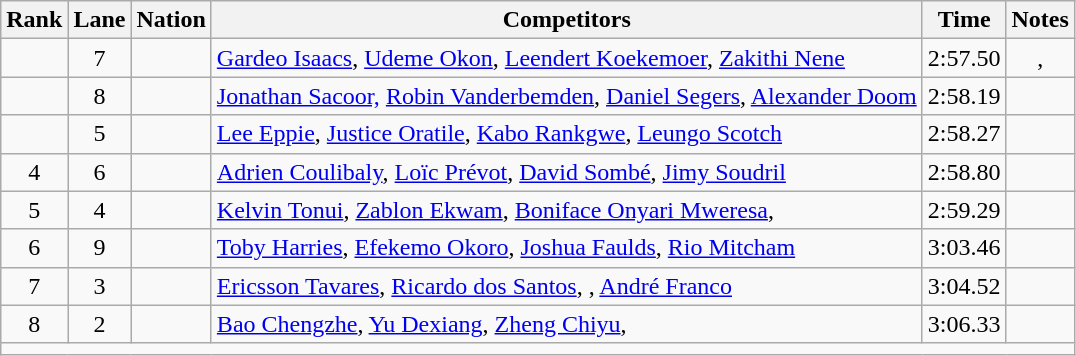<table class="wikitable sortable" style="text-align:center">
<tr>
<th>Rank</th>
<th>Lane</th>
<th>Nation</th>
<th>Competitors</th>
<th>Time</th>
<th>Notes</th>
</tr>
<tr>
<td></td>
<td>7</td>
<td align="left"></td>
<td align="left"><a href='#'>Gardeo Isaacs</a>, <a href='#'>Udeme Okon</a>, <a href='#'>Leendert Koekemoer</a>, <a href='#'>Zakithi Nene</a></td>
<td>2:57.50</td>
<td>, </td>
</tr>
<tr>
<td></td>
<td>8</td>
<td align="left"></td>
<td align="left"><a href='#'>Jonathan Sacoor,</a> <a href='#'>Robin Vanderbemden</a>, <a href='#'>Daniel Segers</a>, <a href='#'>Alexander Doom</a></td>
<td>2:58.19</td>
<td></td>
</tr>
<tr>
<td></td>
<td>5</td>
<td align="left"></td>
<td align="left"><a href='#'>Lee Eppie</a>, <a href='#'>Justice Oratile</a>, <a href='#'>Kabo Rankgwe</a>, <a href='#'>Leungo Scotch</a></td>
<td>2:58.27</td>
<td></td>
</tr>
<tr>
<td>4</td>
<td>6</td>
<td align="left"></td>
<td align="left"><a href='#'>Adrien Coulibaly</a>, <a href='#'>Loïc Prévot</a>, <a href='#'>David Sombé</a>, <a href='#'>Jimy Soudril</a></td>
<td>2:58.80</td>
<td></td>
</tr>
<tr>
<td>5</td>
<td>4</td>
<td align="left"></td>
<td align="left"><a href='#'>Kelvin Tonui</a>, <a href='#'>Zablon Ekwam</a>, <a href='#'>Boniface Onyari Mweresa</a>, </td>
<td>2:59.29</td>
<td></td>
</tr>
<tr>
<td>6</td>
<td>9</td>
<td align="left"></td>
<td align="left"><a href='#'>Toby Harries</a>, <a href='#'>Efekemo Okoro</a>, <a href='#'>Joshua Faulds</a>, <a href='#'>Rio Mitcham</a></td>
<td>3:03.46</td>
<td></td>
</tr>
<tr>
<td>7</td>
<td>3</td>
<td align="left"></td>
<td align="left"><a href='#'>Ericsson Tavares</a>, <a href='#'>Ricardo dos Santos</a>, , <a href='#'>André Franco</a></td>
<td>3:04.52</td>
<td></td>
</tr>
<tr>
<td>8</td>
<td>2</td>
<td align="left"></td>
<td align="left"><a href='#'>Bao Chengzhe</a>, <a href='#'>Yu Dexiang</a>, <a href='#'>Zheng Chiyu</a>, </td>
<td>3:06.33</td>
<td></td>
</tr>
<tr class="sortbottom">
<td colspan="6"></td>
</tr>
</table>
